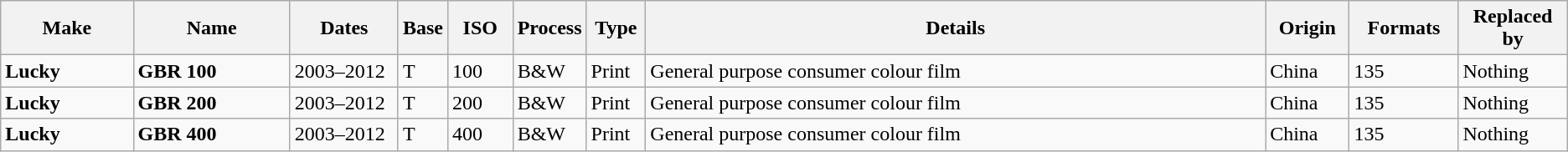<table class="wikitable">
<tr>
<th scope="col" style="width: 100px;">Make</th>
<th scope="col" style="width: 120px;">Name</th>
<th scope="col" style="width: 80px;">Dates</th>
<th scope="col" style="width: 30px;">Base</th>
<th scope="col" style="width: 45px;">ISO</th>
<th scope="col" style="width: 40px;">Process</th>
<th scope="col" style="width: 40px;">Type</th>
<th scope="col" style="width: 500px;">Details</th>
<th scope="col" style="width: 60px;">Origin</th>
<th scope="col" style="width: 80px;">Formats</th>
<th scope="col" style="width: 80px;">Replaced by</th>
</tr>
<tr>
<td><strong>Lucky</strong></td>
<td><strong>GBR 100</strong></td>
<td>2003–2012</td>
<td>T</td>
<td>100</td>
<td>B&W</td>
<td>Print</td>
<td>General purpose consumer colour film</td>
<td>China</td>
<td>135</td>
<td>Nothing</td>
</tr>
<tr>
<td><strong>Lucky</strong></td>
<td><strong>GBR 200</strong></td>
<td>2003–2012</td>
<td>T</td>
<td>200</td>
<td>B&W</td>
<td>Print</td>
<td>General purpose consumer colour film</td>
<td>China</td>
<td>135</td>
<td>Nothing</td>
</tr>
<tr>
<td><strong>Lucky</strong></td>
<td><strong>GBR 400</strong></td>
<td>2003–2012</td>
<td>T</td>
<td>400</td>
<td>B&W</td>
<td>Print</td>
<td>General purpose consumer colour film</td>
<td>China</td>
<td>135</td>
<td>Nothing</td>
</tr>
</table>
